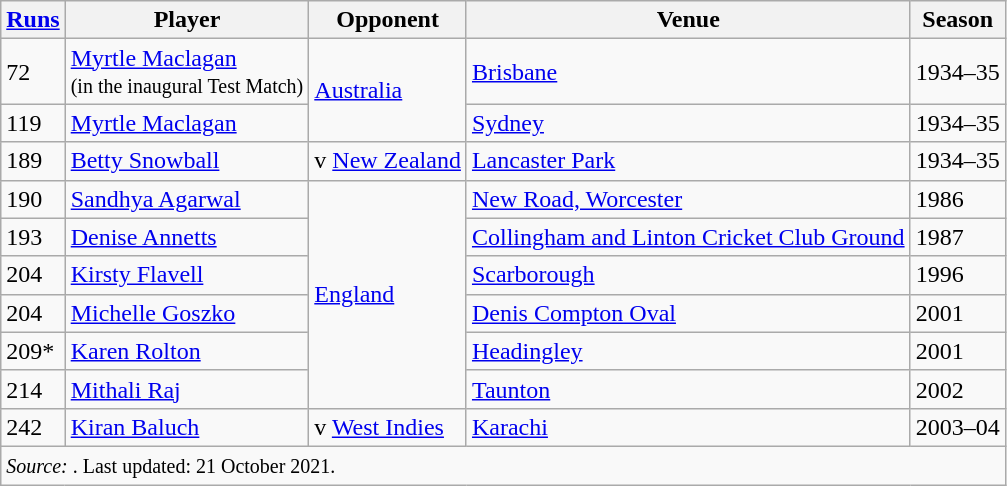<table class="wikitable">
<tr>
<th><a href='#'>Runs</a></th>
<th>Player</th>
<th>Opponent</th>
<th>Venue</th>
<th>Season</th>
</tr>
<tr>
<td>72</td>
<td> <a href='#'>Myrtle Maclagan</a><br><small>(in the inaugural Test Match)</small></td>
<td rowspan=2><a href='#'>Australia</a></td>
<td><a href='#'>Brisbane</a></td>
<td>1934–35</td>
</tr>
<tr>
<td>119</td>
<td> <a href='#'>Myrtle Maclagan</a></td>
<td><a href='#'>Sydney</a></td>
<td>1934–35</td>
</tr>
<tr>
<td>189</td>
<td> <a href='#'>Betty Snowball</a></td>
<td>v <a href='#'>New Zealand</a></td>
<td><a href='#'>Lancaster Park</a></td>
<td>1934–35</td>
</tr>
<tr>
<td>190</td>
<td> <a href='#'>Sandhya Agarwal</a></td>
<td rowspan=6><a href='#'>England</a></td>
<td><a href='#'>New Road, Worcester</a></td>
<td>1986</td>
</tr>
<tr>
<td>193</td>
<td> <a href='#'>Denise Annetts</a></td>
<td><a href='#'>Collingham and Linton Cricket Club Ground</a></td>
<td>1987</td>
</tr>
<tr>
<td>204</td>
<td> <a href='#'>Kirsty Flavell</a></td>
<td><a href='#'>Scarborough</a></td>
<td>1996</td>
</tr>
<tr>
<td>204</td>
<td> <a href='#'>Michelle Goszko</a></td>
<td><a href='#'>Denis Compton Oval</a></td>
<td>2001</td>
</tr>
<tr>
<td>209*</td>
<td> <a href='#'>Karen Rolton</a></td>
<td><a href='#'>Headingley</a></td>
<td>2001</td>
</tr>
<tr>
<td>214</td>
<td> <a href='#'>Mithali Raj</a></td>
<td><a href='#'>Taunton</a></td>
<td>2002</td>
</tr>
<tr>
<td>242</td>
<td> <a href='#'>Kiran Baluch</a></td>
<td>v <a href='#'>West Indies</a></td>
<td><a href='#'>Karachi</a></td>
<td>2003–04</td>
</tr>
<tr>
<td colspan=6><small><em>Source: </em>. Last updated: 21 October 2021.</small></td>
</tr>
</table>
